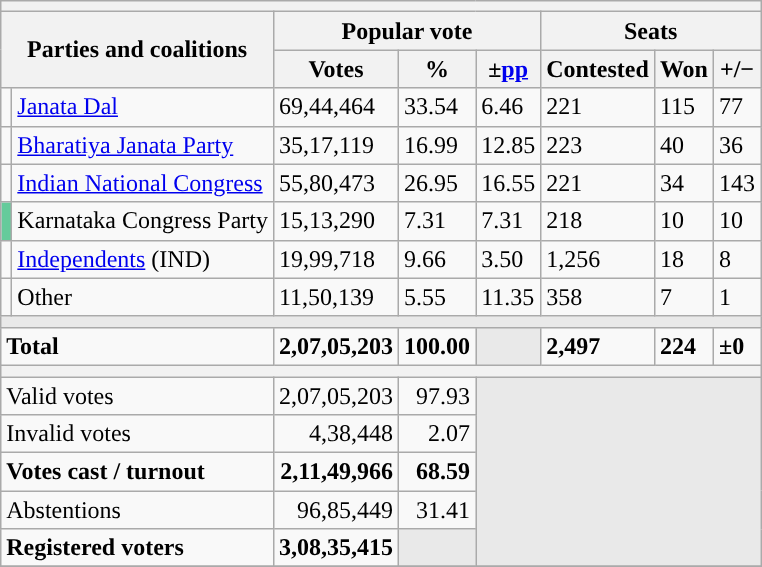<table class="wikitable">
<tr>
<th colspan="11"></th>
</tr>
<tr>
<th colspan="2" rowspan="2">Parties and coalitions</th>
<th colspan="3">Popular vote</th>
<th colspan="3">Seats</th>
</tr>
<tr>
<th>Votes</th>
<th>%</th>
<th>±<a href='#'>pp</a></th>
<th>Contested</th>
<th>Won</th>
<th><strong>+/−</strong></th>
</tr>
<tr>
<td></td>
<td><a href='#'>Janata Dal</a></td>
<td>69,44,464</td>
<td>33.54</td>
<td>6.46</td>
<td>221</td>
<td>115</td>
<td>77</td>
</tr>
<tr>
<td></td>
<td><a href='#'>Bharatiya Janata Party</a></td>
<td>35,17,119</td>
<td>16.99</td>
<td>12.85</td>
<td>223</td>
<td>40</td>
<td>36</td>
</tr>
<tr>
<td></td>
<td><a href='#'>Indian National Congress</a></td>
<td>55,80,473</td>
<td>26.95</td>
<td>16.55</td>
<td>221</td>
<td>34</td>
<td>143</td>
</tr>
<tr>
<td bgcolor="#65CB9B"></td>
<td>Karnataka Congress Party</td>
<td>15,13,290</td>
<td>7.31</td>
<td>7.31</td>
<td>218</td>
<td>10</td>
<td>10</td>
</tr>
<tr>
<td></td>
<td><a href='#'>Independents</a> (IND)</td>
<td>19,99,718</td>
<td>9.66</td>
<td>3.50</td>
<td>1,256</td>
<td>18</td>
<td>8</td>
</tr>
<tr>
<td></td>
<td>Other</td>
<td>11,50,139</td>
<td>5.55</td>
<td>11.35</td>
<td>358</td>
<td>7</td>
<td>1</td>
</tr>
<tr>
<td colspan="8" bgcolor="#E9E9E9"></td>
</tr>
<tr style="font-weight:bold;">
<td colspan="2" align="left">Total</td>
<td>2,07,05,203</td>
<td>100.00</td>
<td bgcolor="#E9E9E9"></td>
<td>2,497</td>
<td>224</td>
<td>±0</td>
</tr>
<tr>
<th colspan="9"></th>
</tr>
<tr>
<td style="text-align:left;" colspan="2">Valid votes</td>
<td align="right">2,07,05,203</td>
<td align="right">97.93</td>
<td colspan="4" rowspan="5" style="background-color:#E9E9E9"></td>
</tr>
<tr>
<td style="text-align:left;" colspan="2">Invalid votes</td>
<td align="right">4,38,448</td>
<td align="right">2.07</td>
</tr>
<tr>
<td style="text-align:left;" colspan="2"><strong>Votes cast / turnout</strong></td>
<td align="right"><strong>2,11,49,966</strong></td>
<td align="right"><strong>68.59</strong></td>
</tr>
<tr>
<td style="text-align:left;" colspan="2">Abstentions</td>
<td align="right">96,85,449</td>
<td align="right">31.41</td>
</tr>
<tr>
<td style="text-align:left;" colspan="2"><strong>Registered voters</strong></td>
<td align="right"><strong>3,08,35,415</strong></td>
<td colspan="1" style="background-color:#E9E9E9"></td>
</tr>
<tr>
</tr>
</table>
